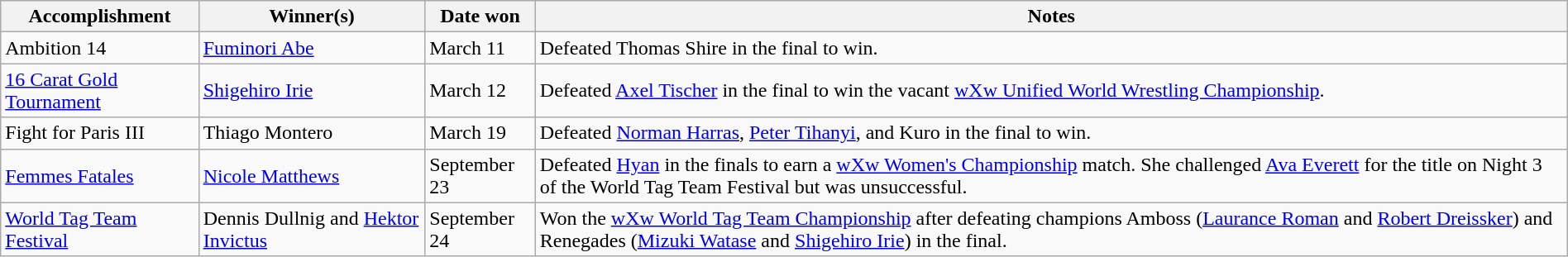<table class="wikitable" style="width:100%;">
<tr>
<th>Accomplishment</th>
<th>Winner(s)</th>
<th>Date won</th>
<th>Notes</th>
</tr>
<tr>
<td>Ambition 14</td>
<td><a href='#'>Fuminori Abe</a></td>
<td>March 11</td>
<td>Defeated Thomas Shire in the final to win.</td>
</tr>
<tr>
<td><a href='#'>16 Carat Gold Tournament</a></td>
<td><a href='#'>Shigehiro Irie</a></td>
<td>March 12</td>
<td>Defeated <a href='#'>Axel Tischer</a> in the final to win the vacant <a href='#'>wXw Unified World Wrestling Championship</a>.</td>
</tr>
<tr>
<td>Fight for Paris III</td>
<td>Thiago Montero</td>
<td>March 19</td>
<td>Defeated <a href='#'>Norman Harras</a>, <a href='#'>Peter Tihanyi</a>, and Kuro in the final to win.</td>
</tr>
<tr>
<td><a href='#'>Femmes Fatales</a></td>
<td><a href='#'>Nicole Matthews</a></td>
<td>September 23</td>
<td>Defeated <a href='#'>Hyan</a> in the finals to earn a <a href='#'>wXw Women's Championship</a> match. She challenged <a href='#'>Ava Everett</a> for the title on Night 3 of the World Tag Team Festival but was unsuccessful.</td>
</tr>
<tr>
<td><a href='#'>World Tag Team Festival</a></td>
<td>Dennis Dullnig and <a href='#'>Hektor Invictus</a></td>
<td>September 24</td>
<td>Won the <a href='#'>wXw World Tag Team Championship</a> after defeating champions Amboss (<a href='#'>Laurance Roman</a> and <a href='#'>Robert Dreissker</a>) and Renegades (<a href='#'>Mizuki Watase</a> and <a href='#'>Shigehiro Irie</a>) in the final.</td>
</tr>
</table>
